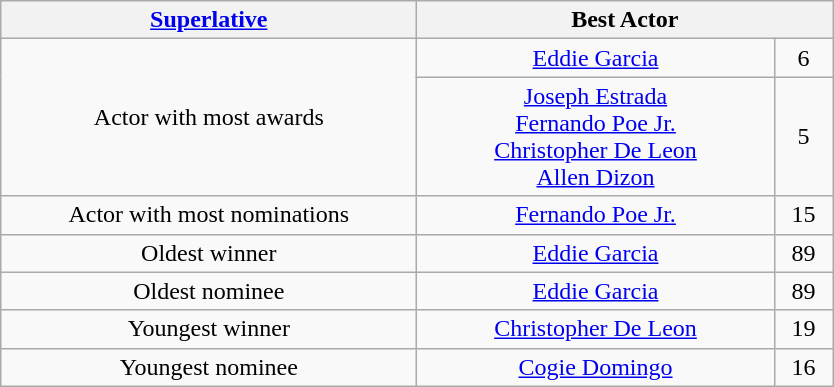<table class="wikitable" style="text-align: center">
<tr>
<th width="270"><a href='#'>Superlative</a></th>
<th colspan="2" width="270">Best Actor</th>
</tr>
<tr>
<td rowspan="2">Actor with most awards</td>
<td><a href='#'>Eddie Garcia</a></td>
<td>6</td>
</tr>
<tr>
<td><a href='#'>Joseph Estrada</a><br><a href='#'>Fernando Poe Jr.</a><br><a href='#'>Christopher De Leon</a><br><a href='#'>Allen Dizon</a></td>
<td>5</td>
</tr>
<tr>
<td>Actor with most nominations</td>
<td><a href='#'>Fernando Poe Jr.</a></td>
<td>15</td>
</tr>
<tr>
<td>Oldest winner</td>
<td><a href='#'>Eddie Garcia</a></td>
<td>89</td>
</tr>
<tr>
<td>Oldest nominee</td>
<td><a href='#'>Eddie Garcia</a></td>
<td>89</td>
</tr>
<tr>
<td>Youngest winner</td>
<td><a href='#'>Christopher De Leon</a></td>
<td>19</td>
</tr>
<tr>
<td>Youngest nominee</td>
<td><a href='#'>Cogie Domingo</a></td>
<td>16</td>
</tr>
</table>
